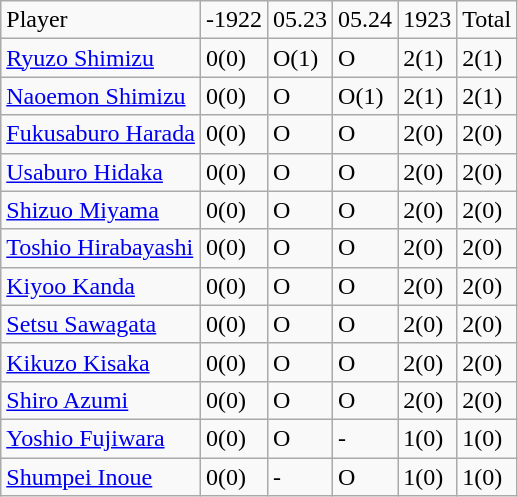<table class="wikitable" style="text-align:left;">
<tr>
<td>Player</td>
<td>-1922</td>
<td>05.23</td>
<td>05.24</td>
<td>1923</td>
<td>Total</td>
</tr>
<tr>
<td><a href='#'>Ryuzo Shimizu</a></td>
<td>0(0)</td>
<td>O(1)</td>
<td>O</td>
<td>2(1)</td>
<td>2(1)</td>
</tr>
<tr>
<td><a href='#'>Naoemon Shimizu</a></td>
<td>0(0)</td>
<td>O</td>
<td>O(1)</td>
<td>2(1)</td>
<td>2(1)</td>
</tr>
<tr>
<td><a href='#'>Fukusaburo Harada</a></td>
<td>0(0)</td>
<td>O</td>
<td>O</td>
<td>2(0)</td>
<td>2(0)</td>
</tr>
<tr>
<td><a href='#'>Usaburo Hidaka</a></td>
<td>0(0)</td>
<td>O</td>
<td>O</td>
<td>2(0)</td>
<td>2(0)</td>
</tr>
<tr>
<td><a href='#'>Shizuo Miyama</a></td>
<td>0(0)</td>
<td>O</td>
<td>O</td>
<td>2(0)</td>
<td>2(0)</td>
</tr>
<tr>
<td><a href='#'>Toshio Hirabayashi</a></td>
<td>0(0)</td>
<td>O</td>
<td>O</td>
<td>2(0)</td>
<td>2(0)</td>
</tr>
<tr>
<td><a href='#'>Kiyoo Kanda</a></td>
<td>0(0)</td>
<td>O</td>
<td>O</td>
<td>2(0)</td>
<td>2(0)</td>
</tr>
<tr>
<td><a href='#'>Setsu Sawagata</a></td>
<td>0(0)</td>
<td>O</td>
<td>O</td>
<td>2(0)</td>
<td>2(0)</td>
</tr>
<tr>
<td><a href='#'>Kikuzo Kisaka</a></td>
<td>0(0)</td>
<td>O</td>
<td>O</td>
<td>2(0)</td>
<td>2(0)</td>
</tr>
<tr>
<td><a href='#'>Shiro Azumi</a></td>
<td>0(0)</td>
<td>O</td>
<td>O</td>
<td>2(0)</td>
<td>2(0)</td>
</tr>
<tr>
<td><a href='#'>Yoshio Fujiwara</a></td>
<td>0(0)</td>
<td>O</td>
<td>-</td>
<td>1(0)</td>
<td>1(0)</td>
</tr>
<tr>
<td><a href='#'>Shumpei Inoue</a></td>
<td>0(0)</td>
<td>-</td>
<td>O</td>
<td>1(0)</td>
<td>1(0)</td>
</tr>
</table>
